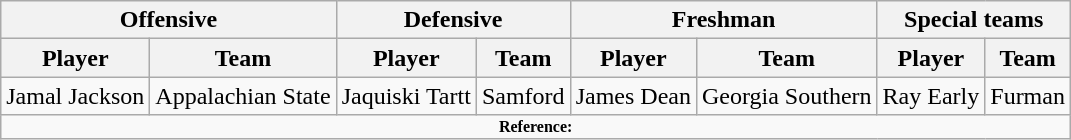<table class="wikitable" border="1">
<tr>
<th colspan="2">Offensive</th>
<th colspan="2">Defensive</th>
<th colspan="2">Freshman</th>
<th colspan="2">Special teams</th>
</tr>
<tr>
<th>Player</th>
<th>Team</th>
<th>Player</th>
<th>Team</th>
<th>Player</th>
<th>Team</th>
<th>Player</th>
<th>Team</th>
</tr>
<tr>
<td>Jamal Jackson</td>
<td>Appalachian State</td>
<td>Jaquiski Tartt</td>
<td>Samford</td>
<td>James Dean</td>
<td>Georgia Southern</td>
<td>Ray Early</td>
<td>Furman</td>
</tr>
<tr>
<td colspan="8" style="font-size: 8pt" align="center"><strong>Reference:</strong></td>
</tr>
</table>
